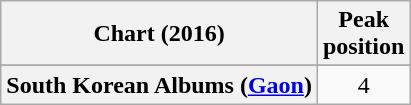<table class="wikitable sortable plainrowheaders" style="text-align:center">
<tr>
<th scope="col">Chart (2016)</th>
<th scope="col">Peak<br>position</th>
</tr>
<tr>
</tr>
<tr>
<th scope="row">South Korean Albums (<a href='#'>Gaon</a>)</th>
<td>4</td>
</tr>
</table>
